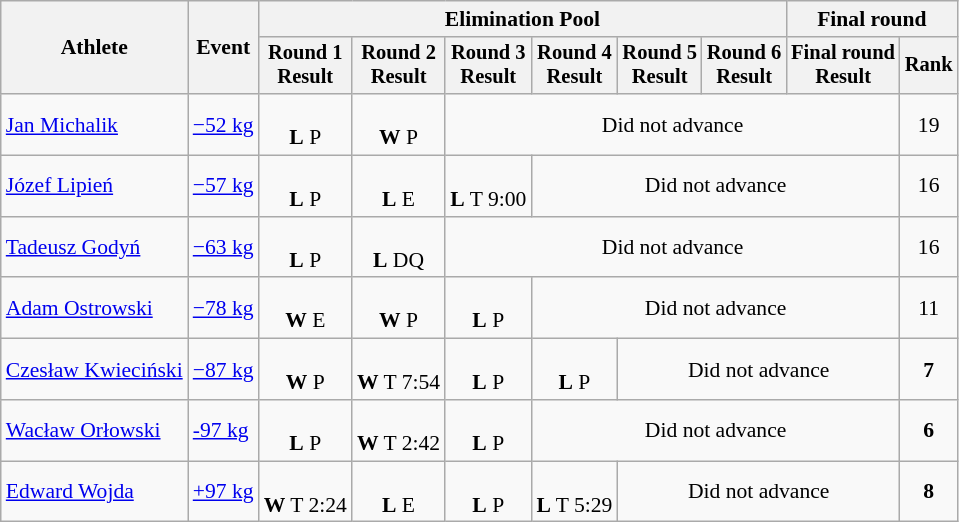<table class="wikitable" style="font-size:90%">
<tr>
<th rowspan="2">Athlete</th>
<th rowspan="2">Event</th>
<th colspan=6>Elimination Pool</th>
<th colspan=2>Final round</th>
</tr>
<tr style="font-size: 95%">
<th>Round 1<br>Result</th>
<th>Round 2<br>Result</th>
<th>Round 3<br>Result</th>
<th>Round 4<br>Result</th>
<th>Round 5<br>Result</th>
<th>Round 6<br>Result</th>
<th>Final round<br>Result</th>
<th>Rank</th>
</tr>
<tr align=center>
<td align=left><a href='#'>Jan Michalik</a></td>
<td align=left><a href='#'>−52 kg</a></td>
<td><br><strong>L</strong> P</td>
<td><br><strong>W</strong> P</td>
<td colspan=5>Did not advance</td>
<td>19</td>
</tr>
<tr align=center>
<td align=left><a href='#'>Józef Lipień</a></td>
<td align=left><a href='#'>−57 kg</a></td>
<td><br><strong>L</strong> P</td>
<td><br><strong>L</strong> E</td>
<td><br><strong>L</strong> T 9:00</td>
<td colspan=4>Did not advance</td>
<td>16</td>
</tr>
<tr align=center>
<td align=left><a href='#'>Tadeusz Godyń</a></td>
<td align=left><a href='#'>−63 kg</a></td>
<td><br><strong>L</strong> P</td>
<td><br><strong>L</strong> DQ</td>
<td colspan=5>Did not advance</td>
<td>16</td>
</tr>
<tr align=center>
<td align=left><a href='#'>Adam Ostrowski</a></td>
<td align=left><a href='#'>−78 kg</a></td>
<td><br><strong>W</strong> E</td>
<td><br><strong>W</strong> P</td>
<td><br><strong>L</strong> P</td>
<td colspan=4>Did not advance</td>
<td>11</td>
</tr>
<tr align=center>
<td align=left><a href='#'>Czesław Kwieciński</a></td>
<td align=left><a href='#'>−87 kg</a></td>
<td><br><strong>W</strong> P</td>
<td><br><strong>W</strong> T 7:54</td>
<td><br><strong>L</strong> P</td>
<td><br><strong>L</strong> P</td>
<td colspan=3>Did not advance</td>
<td><strong>7</strong></td>
</tr>
<tr align=center>
<td align=left><a href='#'>Wacław Orłowski</a></td>
<td align=left><a href='#'>-97 kg</a></td>
<td><br><strong>L</strong> P</td>
<td><br><strong>W</strong> T 2:42</td>
<td><br><strong>L</strong> P</td>
<td colspan=4>Did not advance</td>
<td><strong>6</strong></td>
</tr>
<tr align=center>
<td align=left><a href='#'>Edward Wojda</a></td>
<td align=left><a href='#'>+97 kg</a></td>
<td><br><strong>W</strong> T 2:24</td>
<td><br><strong>L</strong> E</td>
<td><br><strong>L</strong> P</td>
<td><br><strong>L</strong>  T 5:29</td>
<td colspan=3>Did not advance</td>
<td><strong>8</strong></td>
</tr>
</table>
